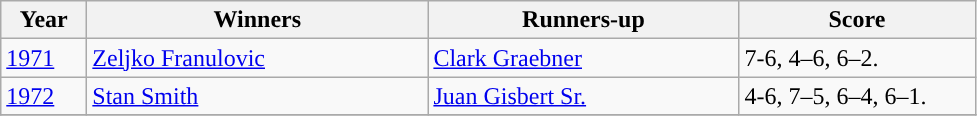<table class="wikitable">
<tr>
<th style="width:50px">Year</th>
<th style="width:220px">Winners</th>
<th style="width:200px">Runners-up</th>
<th style="width:150px" class="unsortable">Score</th>
</tr>
<tr>
<td><a href='#'>1971</a></td>
<td> <a href='#'>Zeljko Franulovic</a></td>
<td> <a href='#'>Clark Graebner</a></td>
<td>7-6, 4–6, 6–2.</td>
</tr>
<tr>
<td><a href='#'>1972</a></td>
<td> <a href='#'>Stan Smith</a></td>
<td> <a href='#'>Juan Gisbert Sr.</a></td>
<td>4-6, 7–5, 6–4, 6–1.</td>
</tr>
<tr>
</tr>
</table>
